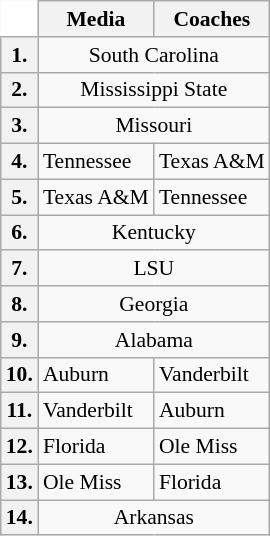<table class="wikitable" style="white-space:nowrap; font-size:90%;">
<tr>
<td ! colspan=1 style="background:white; border-top-style:hidden; border-left-style:hidden;"></td>
<th>Media</th>
<th>Coaches</th>
</tr>
<tr>
<th>1.</th>
<td colspan=2 style="text-align:center;">South Carolina</td>
</tr>
<tr>
<th>2.</th>
<td colspan=2 style="text-align:center;">Mississippi State</td>
</tr>
<tr>
<th>3.</th>
<td colspan=2 style="text-align:center;">Missouri</td>
</tr>
<tr>
<th>4.</th>
<td>Tennessee</td>
<td>Texas A&M</td>
</tr>
<tr>
<th>5.</th>
<td>Texas A&M</td>
<td>Tennessee</td>
</tr>
<tr>
<th>6.</th>
<td colspan=2 style="text-align:center;">Kentucky</td>
</tr>
<tr>
<th>7.</th>
<td colspan=2 style="text-align:center;">LSU</td>
</tr>
<tr>
<th>8.</th>
<td colspan=2 style="text-align:center;">Georgia</td>
</tr>
<tr>
<th>9.</th>
<td colspan=2 style="text-align:center;">Alabama</td>
</tr>
<tr>
<th>10.</th>
<td>Auburn</td>
<td>Vanderbilt</td>
</tr>
<tr>
<th>11.</th>
<td>Vanderbilt</td>
<td>Auburn</td>
</tr>
<tr>
<th>12.</th>
<td>Florida</td>
<td>Ole Miss</td>
</tr>
<tr>
<th>13.</th>
<td>Ole Miss</td>
<td>Florida</td>
</tr>
<tr>
<th>14.</th>
<td colspan=2 style="text-align:center;">Arkansas</td>
</tr>
</table>
